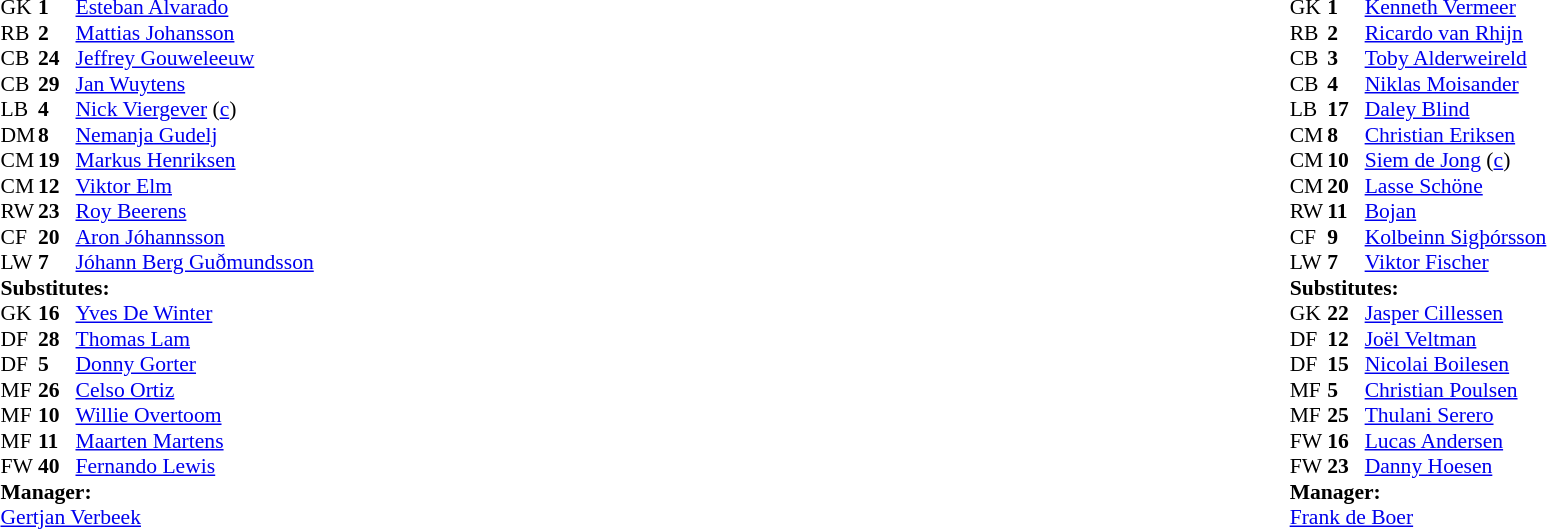<table width="100%">
<tr>
<td valign="top" width="40%"><br><table style="font-size: 90%" cellspacing="0" cellpadding="0">
<tr>
<td colspan="4"></td>
</tr>
<tr>
<th width="25"></th>
<th width="25"></th>
</tr>
<tr>
<td>GK</td>
<td><strong>1</strong></td>
<td> <a href='#'>Esteban Alvarado</a></td>
</tr>
<tr>
<td>RB</td>
<td><strong>2</strong></td>
<td> <a href='#'>Mattias Johansson</a></td>
</tr>
<tr>
<td>CB</td>
<td><strong>24</strong></td>
<td> <a href='#'>Jeffrey Gouweleeuw</a></td>
</tr>
<tr>
<td>CB</td>
<td><strong>29</strong></td>
<td> <a href='#'>Jan Wuytens</a></td>
</tr>
<tr>
<td>LB</td>
<td><strong>4</strong></td>
<td> <a href='#'>Nick Viergever</a> (<a href='#'>c</a>)</td>
</tr>
<tr>
<td>DM</td>
<td><strong>8</strong></td>
<td> <a href='#'>Nemanja Gudelj</a></td>
</tr>
<tr>
<td>CM</td>
<td><strong>19</strong></td>
<td> <a href='#'>Markus Henriksen</a></td>
</tr>
<tr>
<td>CM</td>
<td><strong>12</strong></td>
<td> <a href='#'>Viktor Elm</a></td>
<td></td>
<td></td>
</tr>
<tr>
<td>RW</td>
<td><strong>23</strong></td>
<td> <a href='#'>Roy Beerens</a></td>
<td></td>
<td></td>
</tr>
<tr>
<td>CF</td>
<td><strong>20</strong></td>
<td> <a href='#'>Aron Jóhannsson</a></td>
</tr>
<tr>
<td>LW</td>
<td><strong>7</strong></td>
<td> <a href='#'>Jóhann Berg Guðmundsson</a></td>
<td></td>
<td></td>
</tr>
<tr>
<td colspan=4><strong>Substitutes:</strong></td>
</tr>
<tr>
<td>GK</td>
<td><strong>16</strong></td>
<td> <a href='#'>Yves De Winter</a></td>
</tr>
<tr>
<td>DF</td>
<td><strong>28</strong></td>
<td> <a href='#'>Thomas Lam</a></td>
</tr>
<tr>
<td>DF</td>
<td><strong>5</strong></td>
<td> <a href='#'>Donny Gorter</a></td>
</tr>
<tr>
<td>MF</td>
<td><strong>26</strong></td>
<td> <a href='#'>Celso Ortiz</a></td>
</tr>
<tr>
<td>MF</td>
<td><strong>10</strong></td>
<td> <a href='#'>Willie Overtoom</a></td>
<td></td>
<td></td>
</tr>
<tr>
<td>MF</td>
<td><strong>11</strong></td>
<td> <a href='#'>Maarten Martens</a></td>
<td></td>
<td></td>
</tr>
<tr>
<td>FW</td>
<td><strong>40</strong></td>
<td> <a href='#'>Fernando Lewis</a></td>
<td></td>
<td></td>
</tr>
<tr>
<td colspan=4><strong>Manager:</strong></td>
</tr>
<tr>
<td colspan="4"> <a href='#'>Gertjan Verbeek</a></td>
</tr>
<tr>
</tr>
</table>
</td>
<td valign="top"></td>
<td valign="top" width="50%"><br><table style="font-size: 90%" cellspacing="0" cellpadding="0" align="center">
<tr>
<td colspan="4"></td>
</tr>
<tr>
<th width="25"></th>
<th width="25"></th>
</tr>
<tr>
<td>GK</td>
<td><strong>1</strong></td>
<td> <a href='#'>Kenneth Vermeer</a></td>
</tr>
<tr>
<td>RB</td>
<td><strong>2</strong></td>
<td> <a href='#'>Ricardo van Rhijn</a></td>
<td></td>
<td></td>
</tr>
<tr>
<td>CB</td>
<td><strong>3</strong></td>
<td> <a href='#'>Toby Alderweireld</a></td>
</tr>
<tr>
<td>CB</td>
<td><strong>4</strong></td>
<td> <a href='#'>Niklas Moisander</a></td>
</tr>
<tr>
<td>LB</td>
<td><strong>17</strong></td>
<td> <a href='#'>Daley Blind</a></td>
<td></td>
<td></td>
</tr>
<tr>
<td>CM</td>
<td><strong>8</strong></td>
<td> <a href='#'>Christian Eriksen</a></td>
</tr>
<tr>
<td>CM</td>
<td><strong>10</strong></td>
<td> <a href='#'>Siem de Jong</a> (<a href='#'>c</a>)</td>
</tr>
<tr>
<td>CM</td>
<td><strong>20</strong></td>
<td> <a href='#'>Lasse Schöne</a></td>
</tr>
<tr>
<td>RW</td>
<td><strong>11</strong></td>
<td> <a href='#'>Bojan</a></td>
<td></td>
<td></td>
</tr>
<tr>
<td>CF</td>
<td><strong>9</strong></td>
<td> <a href='#'>Kolbeinn Sigþórsson</a></td>
</tr>
<tr>
<td>LW</td>
<td><strong>7</strong></td>
<td> <a href='#'>Viktor Fischer</a></td>
</tr>
<tr>
<td colspan=4><strong>Substitutes:</strong></td>
</tr>
<tr>
<td>GK</td>
<td><strong>22</strong></td>
<td> <a href='#'>Jasper Cillessen</a></td>
</tr>
<tr>
<td>DF</td>
<td><strong>12</strong></td>
<td> <a href='#'>Joël Veltman</a></td>
<td></td>
<td></td>
</tr>
<tr>
<td>DF</td>
<td><strong>15</strong></td>
<td> <a href='#'>Nicolai Boilesen</a></td>
<td></td>
<td></td>
</tr>
<tr>
<td>MF</td>
<td><strong>5</strong></td>
<td> <a href='#'>Christian Poulsen</a></td>
</tr>
<tr>
<td>MF</td>
<td><strong>25</strong></td>
<td> <a href='#'>Thulani Serero</a></td>
</tr>
<tr>
<td>FW</td>
<td><strong>16</strong></td>
<td> <a href='#'>Lucas Andersen</a></td>
<td></td>
<td></td>
</tr>
<tr>
<td>FW</td>
<td><strong>23</strong></td>
<td> <a href='#'>Danny Hoesen</a></td>
</tr>
<tr>
<td colspan=4><strong>Manager:</strong></td>
</tr>
<tr>
<td colspan="4"> <a href='#'>Frank de Boer</a></td>
</tr>
<tr>
</tr>
</table>
</td>
</tr>
</table>
